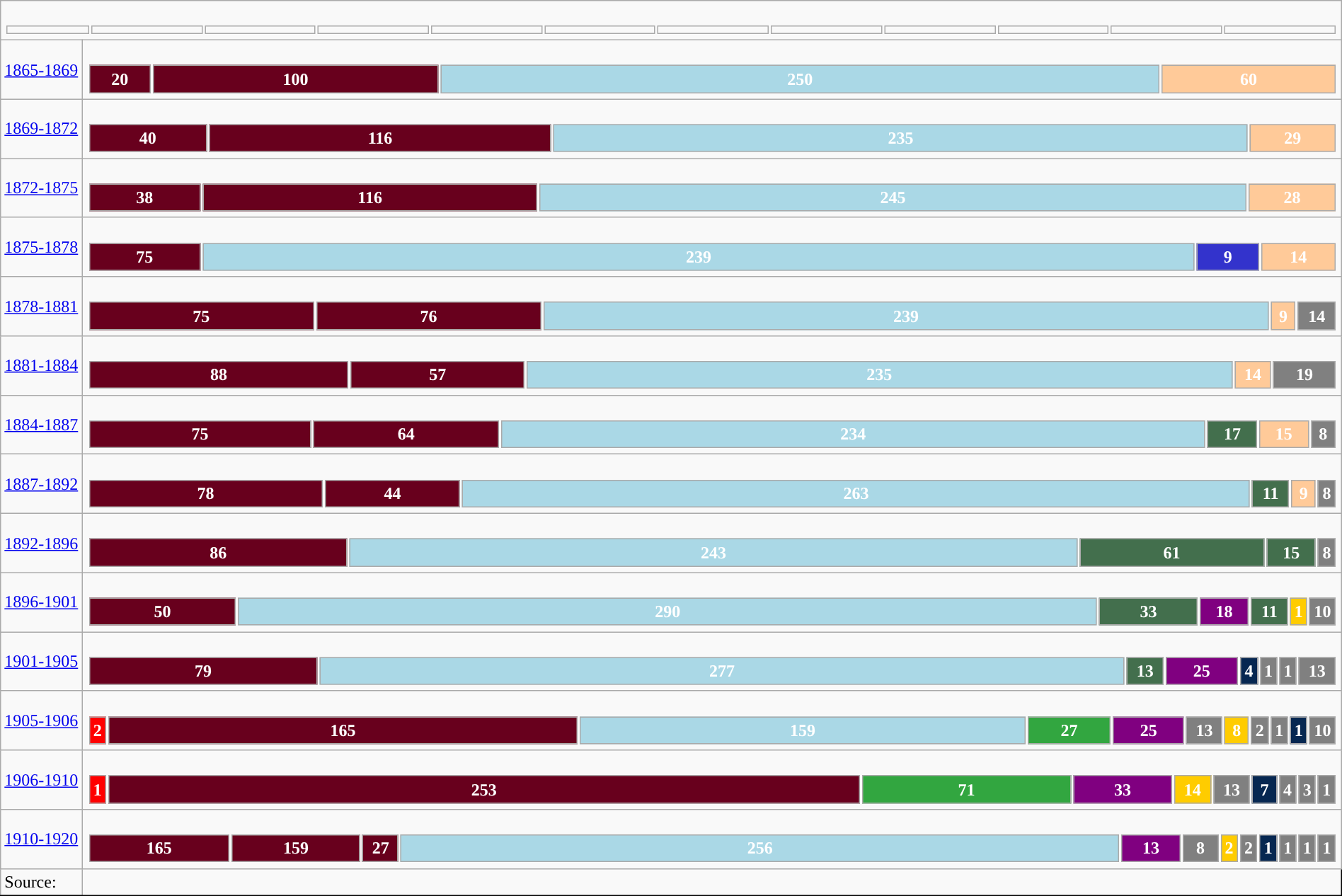<table class="wikitable" width="100%" style="border:solid #000000 1px; ">
<tr>
<td colspan="2"><br><table width="100%" style="font-size:90%">
<tr>
<td width="70"></td>
<td></td>
<td></td>
<td></td>
<td></td>
<td></td>
<td></td>
<td></td>
<td></td>
<td></td>
<td></td>
<td></td>
</tr>
</table>
</td>
</tr>
<tr>
<td width="70"><a href='#'>1865-1869</a></td>
<td><br><table style="width:100%; text-align:center; font-weight:bold; color:white;">
<tr>
<td style="background-color: #68001D;                                width:   5%">20</td>
<td style="background-color: #68001D;                                width:  23%">100</td>
<td style="background-color: #AAD8E6;                                width:  58%">250</td>
<td style="background-color: #FFCA99;                                width:  14%">60</td>
</tr>
</table>
</td>
</tr>
<tr>
<td><a href='#'>1869-1872</a></td>
<td><br><table style="width:100%; text-align:center; font-weight:bold; color:white;">
<tr>
<td style="background-color: #68001D;                                width: 9.5%">40</td>
<td style="background-color: #68001D;                                width: 27.6%">116</td>
<td style="background-color: #AAD8E6;                                width: 55.9%">235</td>
<td style="background-color: #FFCA99;                                width: 6.9%">29</td>
</tr>
</table>
</td>
</tr>
<tr>
<td><a href='#'>1872-1875</a></td>
<td><br><table style="width:100%; text-align:center; font-weight:bold; color:white;">
<tr>
<td style="background-color: #68001D;                                 width: 9%">38</td>
<td style="background-color: #68001D;                                width: 27%">116</td>
<td style="background-color: #AAD8E6;                                width: 57%">245</td>
<td style="background-color: #FFCA99;                                 width: 7%">28</td>
</tr>
</table>
</td>
</tr>
<tr>
<td><a href='#'>1875-1878</a></td>
<td><br><table style="width:100%; text-align:center; font-weight:bold; color:white;">
<tr>
<td style="background-color: #68001D;                                 width: 9%">75</td>
<td style="background-color: #AAD8E6;                                width: 80%">239</td>
<td style="background-color: #3333CC;                                 width: 5%">9</td>
<td style="background-color: #FFCA99;                                 width: 6%">14</td>
</tr>
</table>
</td>
</tr>
<tr>
<td><a href='#'>1878-1881</a></td>
<td><br><table style="width:100%; text-align:center; font-weight:bold; color:white;">
<tr>
<td style="background-color: #68001D;                                 width: 18%">75</td>
<td style="background-color: #68001D;                                width: 18%">76</td>
<td style="background-color: #AAD8E6;                                width: 58%">239</td>
<td style="background-color: #FFCA99;                                 width: 2%">9</td>
<td style="background-color: #808080;                                 width: 3%">14</td>
</tr>
</table>
</td>
</tr>
<tr>
<td><a href='#'>1881-1884</a></td>
<td><br><table style="width:100%; text-align:center; font-weight:bold; color:white;">
<tr>
<td style="background-color: #68001D;                                 width: 21%">88</td>
<td style="background-color: #68001D;                                 width: 14%">57</td>
<td style="background-color: #AAD8E6;                                 width: 57%">235</td>
<td style="background-color: #FFCA99;                                  width: 3%">14</td>
<td style="background-color: #808080;                                  width: 5%">19</td>
</tr>
</table>
</td>
</tr>
<tr>
<td><a href='#'>1884-1887</a></td>
<td><br><table style="width:100%; text-align:center; font-weight:bold; color:white;">
<tr>
<td style="background-color: #68001D;                                 width: 18%">75</td>
<td style="background-color: #68001D;                                 width: 15%">64</td>
<td style="background-color: #AAD8E6;                                 width: 57%">234</td>
<td style="background-color: #436F4D;                                 width: 4%">17</td>
<td style="background-color: #FFCA99;                                  width: 4%">15</td>
<td style="background-color: #808080;                                  width: 2%">8</td>
</tr>
</table>
</td>
</tr>
<tr>
<td><a href='#'>1887-1892</a></td>
<td><br><table style="width:100%; text-align:center; font-weight:bold; color:white;">
<tr>
<td style="background-color: #68001D;                                 width: 19%">78</td>
<td style="background-color: #68001D;                                 width: 11%">44</td>
<td style="background-color: #AAD8E6;                                 width: 64%">263</td>
<td style="background-color: #436F4D;                                 width: 3%">11</td>
<td style="background-color: #FFCA99;                                  width: 2%">9</td>
<td style="background-color: #808080;                                  width: 2%">8</td>
</tr>
</table>
</td>
</tr>
<tr>
<td><a href='#'>1892-1896</a></td>
<td><br><table style="width:100%; text-align:center; font-weight:bold; color:white;">
<tr>
<td style="background-color: #68001D;                                 width: 21%">86</td>
<td style="background-color: #AAD8E6;                                 width: 59%">243</td>
<td style="background-color: #436F4D;                                 width: 15%">61</td>
<td style="background-color: #436F4D;                                 width: 4%">15</td>
<td style="background-color: #808080;                                  width: 2%">8</td>
</tr>
</table>
</td>
</tr>
<tr>
<td><a href='#'>1896-1901</a></td>
<td><br><table style="width:100%; text-align:center; font-weight:bold; color:white;">
<tr>
<td style="background-color: #68001D;                                 width: 12%">50</td>
<td style="background-color: #AAD8E6;                                 width: 70%">290</td>
<td style="background-color: #436F4D;                                 width: 8%">33</td>
<td style="background-color: #800080;                                 width: 4%">18</td>
<td style="background-color: #436F4D;                                 width: 3%">11</td>
<td style="background-color: #ffcc00;                                 width: 0.2%">1</td>
<td style="background-color: #808080;                                  width: 2%">10</td>
</tr>
</table>
</td>
</tr>
<tr>
<td><a href='#'>1901-1905</a></td>
<td><br><table style="width:100%; text-align:center; font-weight:bold; color:white;">
<tr>
<td style="background-color: #68001D;                                 width: 19%">79</td>
<td style="background-color: #AAD8E6;                                 width: 67%">277</td>
<td style="background-color: #436F4D;                                 width: 3%">13</td>
<td style="background-color: #800080;                                 width: 6%">25</td>
<td style="background-color: #062751;                                 width: 1%">4</td>
<td style="background-color: #808080;                                 width: 0.2%">1</td>
<td style="background-color: #808080;                                 width: 0.2%">1</td>
<td style="background-color: #808080;                                  width: 3%">13</td>
</tr>
</table>
</td>
</tr>
<tr>
<td><a href='#'>1905-1906</a></td>
<td><br><table style="width:100%; text-align:center; font-weight:bold; color:white;">
<tr>
<td style="background-color: red;                                 width: 0.4%">2</td>
<td style="background-color: #68001D;                                 width: 40%">165</td>
<td style="background-color: #AAD8E6;                                 width: 38%">159</td>
<td style="background-color: #32A640;                                 width: 7%">27</td>
<td style="background-color: #800080;                                 width: 6%">25</td>
<td style="background-color: #808080;                                 width: 3%">13</td>
<td style="background-color: #ffcc00;                                 width: 2%">8</td>
<td style="background-color: #808080;                                 width: 0.4%">2</td>
<td style="background-color: #808080;                                 width: 0.2%">1</td>
<td style="background-color: #062751;                                 width: 0.2%">1</td>
<td style="background-color: #808080;                                  width: 2%">10</td>
</tr>
</table>
</td>
</tr>
<tr>
<td><a href='#'>1906-1910</a></td>
<td><br><table style="width:100%; text-align:center; font-weight:bold; color:white;">
<tr>
<td style="background-color: red;                                 width: 0.2%">1</td>
<td style="background-color: #68001D;                                 width: 61%">253</td>
<td style="background-color: #32A640;                                 width: 17%">71</td>
<td style="background-color: #800080;                                 width: 8%">33</td>
<td style="background-color: #ffcc00;                                 width: 3%">14</td>
<td style="background-color: #808080;                                 width: 3%">13</td>
<td style="background-color: #062751;                                 width: 2%">7</td>
<td style="background-color: #808080;                                 width: 1%">4</td>
<td style="background-color: #808080;                                 width: 1%">3</td>
<td style="background-color: #808080;                                 width: 0.2%">1</td>
</tr>
</table>
</td>
</tr>
<tr>
<td><a href='#'>1910-1920</a></td>
<td><br><table style="width:100%; text-align:center; font-weight:bold; color:white;">
<tr>
<td style="background-color: #68001D;                                 width: 12%">165</td>
<td style="background-color: #68001D;                                 width: 11%">159</td>
<td style="background-color: #68001D;                                 width: 3%">27</td>
<td style="background-color: #AAD8E6;                                 width: 62%">256</td>
<td style="background-color: #800080;                                 width: 5%">13</td>
<td style="background-color: #808080;                                 width: 3%">8</td>
<td style="background-color: #ffcc00;                                 width: 1%">2</td>
<td style="background-color: #808080;                                 width: 1%">2</td>
<td style="background-color: #062751;                                 width: 1%">1</td>
<td style="background-color: #808080;                                 width: 0.4%">1</td>
<td style="background-color: #808080;                                 width: 0.2%">1</td>
<td style="background-color: #808080;                                 width: 3%">1</td>
</tr>
</table>
</td>
</tr>
<tr>
<td>Source:</td>
</tr>
<tr>
</tr>
</table>
